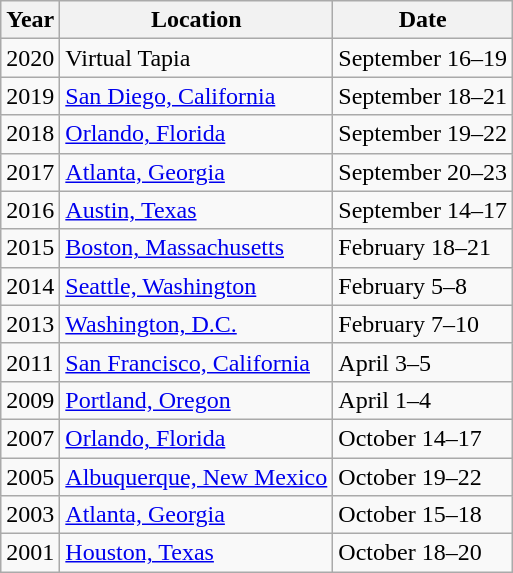<table class="wikitable">
<tr>
<th>Year</th>
<th>Location</th>
<th>Date</th>
</tr>
<tr>
<td>2020</td>
<td>Virtual Tapia</td>
<td>September 16–19</td>
</tr>
<tr>
<td>2019</td>
<td><a href='#'>San Diego, California</a></td>
<td>September 18–21</td>
</tr>
<tr>
<td>2018</td>
<td><a href='#'>Orlando, Florida</a></td>
<td>September 19–22</td>
</tr>
<tr>
<td>2017</td>
<td><a href='#'>Atlanta, Georgia</a></td>
<td>September 20–23</td>
</tr>
<tr>
<td>2016</td>
<td><a href='#'>Austin, Texas</a></td>
<td>September 14–17</td>
</tr>
<tr>
<td>2015</td>
<td><a href='#'>Boston, Massachusetts</a></td>
<td>February 18–21</td>
</tr>
<tr>
<td>2014</td>
<td><a href='#'>Seattle, Washington</a></td>
<td>February 5–8</td>
</tr>
<tr>
<td>2013</td>
<td><a href='#'>Washington, D.C.</a></td>
<td>February 7–10</td>
</tr>
<tr>
<td>2011</td>
<td><a href='#'>San Francisco, California</a></td>
<td>April 3–5</td>
</tr>
<tr>
<td>2009</td>
<td><a href='#'>Portland, Oregon</a></td>
<td>April 1–4</td>
</tr>
<tr>
<td>2007</td>
<td><a href='#'>Orlando, Florida</a></td>
<td>October 14–17</td>
</tr>
<tr>
<td>2005</td>
<td><a href='#'>Albuquerque, New Mexico</a></td>
<td>October 19–22</td>
</tr>
<tr>
<td>2003</td>
<td><a href='#'>Atlanta, Georgia</a></td>
<td>October 15–18</td>
</tr>
<tr>
<td>2001</td>
<td><a href='#'>Houston, Texas</a></td>
<td>October 18–20</td>
</tr>
</table>
